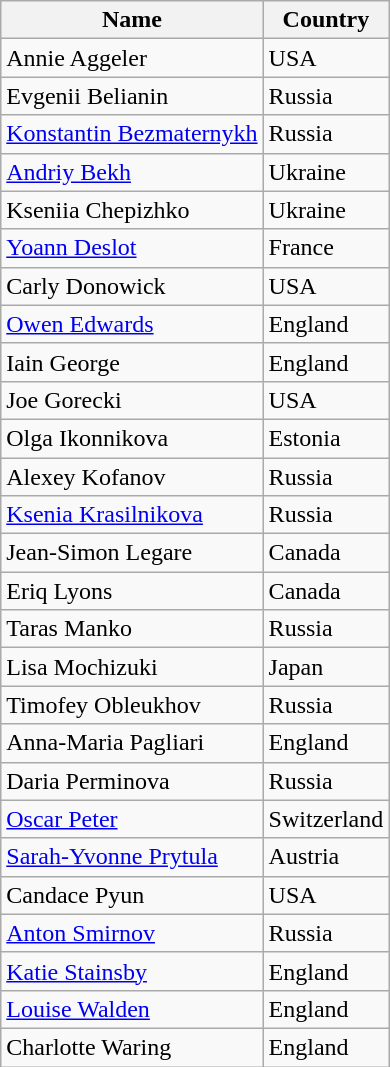<table class="wikitable">
<tr>
<th>Name</th>
<th>Country</th>
</tr>
<tr>
<td>Annie Aggeler</td>
<td>USA</td>
</tr>
<tr>
<td>Evgenii Belianin</td>
<td>Russia</td>
</tr>
<tr>
<td><a href='#'>Konstantin Bezmaternykh</a></td>
<td>Russia</td>
</tr>
<tr>
<td><a href='#'>Andriy Bekh</a></td>
<td>Ukraine</td>
</tr>
<tr>
<td>Kseniia Chepizhko</td>
<td>Ukraine</td>
</tr>
<tr>
<td><a href='#'>Yoann Deslot</a></td>
<td>France</td>
</tr>
<tr>
<td>Carly Donowick</td>
<td>USA</td>
</tr>
<tr>
<td><a href='#'>Owen Edwards</a></td>
<td>England</td>
</tr>
<tr>
<td>Iain George</td>
<td>England</td>
</tr>
<tr>
<td>Joe Gorecki</td>
<td>USA</td>
</tr>
<tr>
<td>Olga Ikonnikova</td>
<td>Estonia</td>
</tr>
<tr>
<td>Alexey Kofanov</td>
<td>Russia</td>
</tr>
<tr>
<td><a href='#'>Ksenia Krasilnikova</a></td>
<td>Russia</td>
</tr>
<tr>
<td>Jean-Simon Legare</td>
<td>Canada</td>
</tr>
<tr>
<td>Eriq Lyons</td>
<td>Canada</td>
</tr>
<tr>
<td>Taras Manko</td>
<td>Russia</td>
</tr>
<tr>
<td>Lisa Mochizuki</td>
<td>Japan</td>
</tr>
<tr>
<td>Timofey Obleukhov</td>
<td>Russia</td>
</tr>
<tr>
<td>Anna-Maria Pagliari</td>
<td>England</td>
</tr>
<tr>
<td>Daria Perminova</td>
<td>Russia</td>
</tr>
<tr>
<td><a href='#'>Oscar Peter</a></td>
<td>Switzerland</td>
</tr>
<tr>
<td><a href='#'>Sarah-Yvonne Prytula</a></td>
<td>Austria</td>
</tr>
<tr>
<td>Candace Pyun</td>
<td>USA</td>
</tr>
<tr>
<td><a href='#'>Anton Smirnov</a></td>
<td>Russia</td>
</tr>
<tr>
<td><a href='#'>Katie Stainsby</a></td>
<td>England</td>
</tr>
<tr>
<td><a href='#'>Louise Walden</a></td>
<td>England</td>
</tr>
<tr>
<td>Charlotte Waring</td>
<td>England</td>
</tr>
</table>
